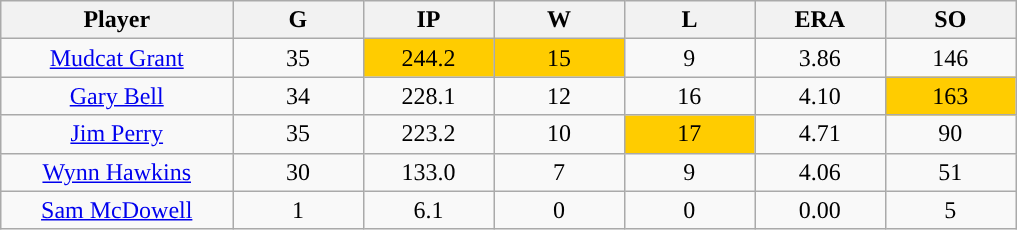<table class="wikitable sortable">
<tr>
<th bgcolor="#DDDDFF" width="16%">Player</th>
<th bgcolor="#DDDDFF" width="9%">G</th>
<th bgcolor="#DDDDFF" width="9%">IP</th>
<th bgcolor="#DDDDFF" width="9%">W</th>
<th bgcolor="#DDDDFF" width="9%">L</th>
<th bgcolor="#DDDDFF" width="9%">ERA</th>
<th bgcolor="#DDDDFF" width="9%">SO</th>
</tr>
<tr align="center">
<td><a href='#'>Mudcat Grant</a></td>
<td>35</td>
<td style="background:#fc0;">244.2</td>
<td style="background:#fc0;">15</td>
<td>9</td>
<td>3.86</td>
<td>146</td>
</tr>
<tr align="center">
<td><a href='#'>Gary Bell</a></td>
<td>34</td>
<td>228.1</td>
<td>12</td>
<td>16</td>
<td>4.10</td>
<td style="background:#fc0;">163</td>
</tr>
<tr align="center">
<td><a href='#'>Jim Perry</a></td>
<td>35</td>
<td>223.2</td>
<td>10</td>
<td style="background:#fc0;">17</td>
<td>4.71</td>
<td>90</td>
</tr>
<tr align="center">
<td><a href='#'>Wynn Hawkins</a></td>
<td>30</td>
<td>133.0</td>
<td>7</td>
<td>9</td>
<td>4.06</td>
<td>51</td>
</tr>
<tr align="center">
<td><a href='#'>Sam McDowell</a></td>
<td>1</td>
<td>6.1</td>
<td>0</td>
<td>0</td>
<td>0.00</td>
<td>5</td>
</tr>
</table>
